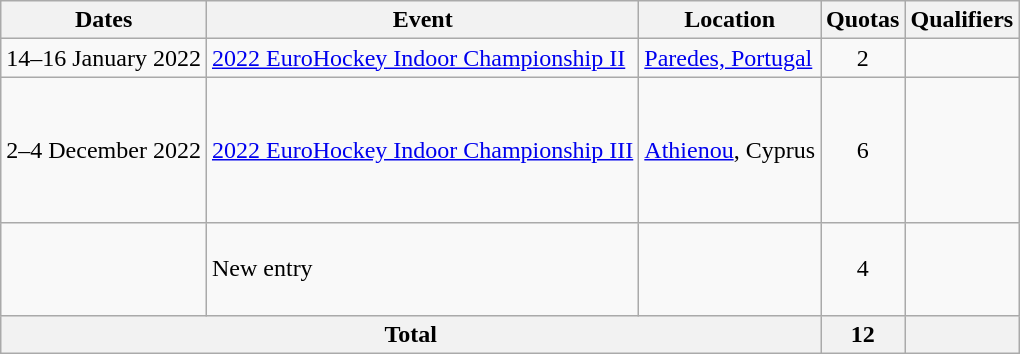<table class="wikitable">
<tr>
<th>Dates</th>
<th>Event</th>
<th>Location</th>
<th>Quotas</th>
<th>Qualifiers</th>
</tr>
<tr>
<td>14–16 January 2022</td>
<td><a href='#'>2022 EuroHockey Indoor Championship II</a></td>
<td><a href='#'>Paredes, Portugal</a></td>
<td align=center>2</td>
<td><br></td>
</tr>
<tr>
<td>2–4 December 2022</td>
<td><a href='#'>2022 EuroHockey Indoor Championship III</a></td>
<td><a href='#'>Athienou</a>, Cyprus</td>
<td align=center>6</td>
<td><br><br><br><br><br></td>
</tr>
<tr>
<td></td>
<td>New entry</td>
<td></td>
<td align=center>4</td>
<td><br><br><br></td>
</tr>
<tr>
<th colspan=3>Total</th>
<th>12</th>
<th></th>
</tr>
</table>
